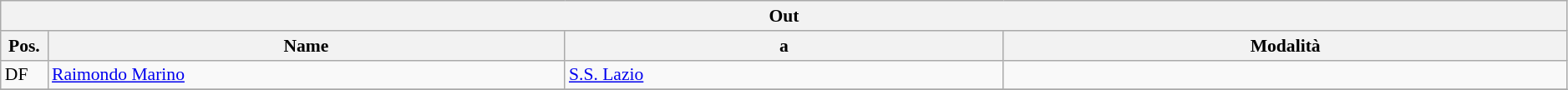<table class="wikitable" style="font-size:90%;width:99%;">
<tr>
<th colspan="4">Out</th>
</tr>
<tr>
<th width=3%>Pos.</th>
<th width=33%>Name</th>
<th width=28%>a</th>
<th width=36%>Modalità</th>
</tr>
<tr>
<td>DF</td>
<td><a href='#'>Raimondo Marino</a></td>
<td><a href='#'>S.S. Lazio</a></td>
<td></td>
</tr>
<tr>
</tr>
</table>
